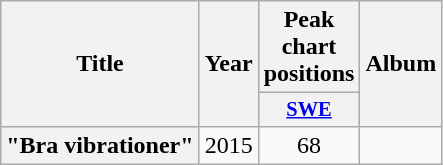<table class="wikitable plainrowheaders" style="text-align:center;">
<tr>
<th scope="col" rowspan="2">Title</th>
<th scope="col" rowspan="2">Year</th>
<th scope="col" colspan="1">Peak chart positions</th>
<th scope="col" rowspan="2">Album</th>
</tr>
<tr>
<th scope="col" style="width:3em;font-size:85%;"><a href='#'>SWE</a></th>
</tr>
<tr>
<th scope="row">"Bra vibrationer"</th>
<td>2015</td>
<td>68</td>
<td></td>
</tr>
</table>
